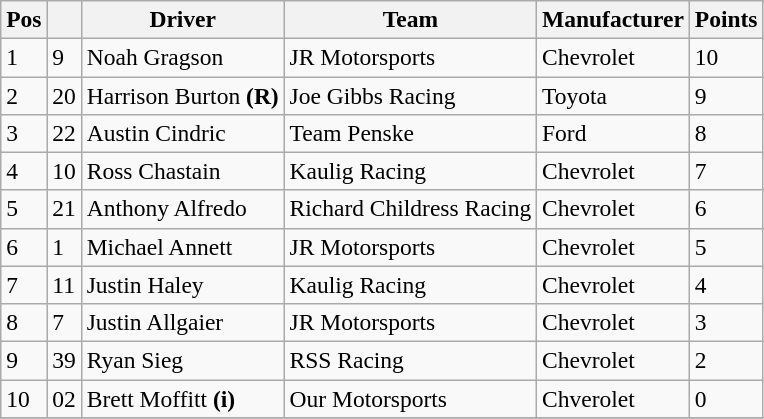<table class="wikitable" style="font-size:98%">
<tr>
<th>Pos</th>
<th></th>
<th>Driver</th>
<th>Team</th>
<th>Manufacturer</th>
<th>Points</th>
</tr>
<tr>
<td>1</td>
<td>9</td>
<td>Noah Gragson</td>
<td>JR Motorsports</td>
<td>Chevrolet</td>
<td>10</td>
</tr>
<tr>
<td>2</td>
<td>20</td>
<td>Harrison Burton <strong>(R)</strong></td>
<td>Joe Gibbs Racing</td>
<td>Toyota</td>
<td>9</td>
</tr>
<tr>
<td>3</td>
<td>22</td>
<td>Austin Cindric</td>
<td>Team Penske</td>
<td>Ford</td>
<td>8</td>
</tr>
<tr>
<td>4</td>
<td>10</td>
<td>Ross Chastain</td>
<td>Kaulig Racing</td>
<td>Chevrolet</td>
<td>7</td>
</tr>
<tr>
<td>5</td>
<td>21</td>
<td>Anthony Alfredo</td>
<td>Richard Childress Racing</td>
<td>Chevrolet</td>
<td>6</td>
</tr>
<tr>
<td>6</td>
<td>1</td>
<td>Michael Annett</td>
<td>JR Motorsports</td>
<td>Chevrolet</td>
<td>5</td>
</tr>
<tr>
<td>7</td>
<td>11</td>
<td>Justin Haley</td>
<td>Kaulig Racing</td>
<td>Chevrolet</td>
<td>4</td>
</tr>
<tr>
<td>8</td>
<td>7</td>
<td>Justin Allgaier</td>
<td>JR Motorsports</td>
<td>Chevrolet</td>
<td>3</td>
</tr>
<tr>
<td>9</td>
<td>39</td>
<td>Ryan Sieg</td>
<td>RSS Racing</td>
<td>Chevrolet</td>
<td>2</td>
</tr>
<tr>
<td>10</td>
<td>02</td>
<td>Brett Moffitt <strong>(i)</strong></td>
<td>Our Motorsports</td>
<td>Chverolet</td>
<td>0</td>
</tr>
<tr>
</tr>
</table>
